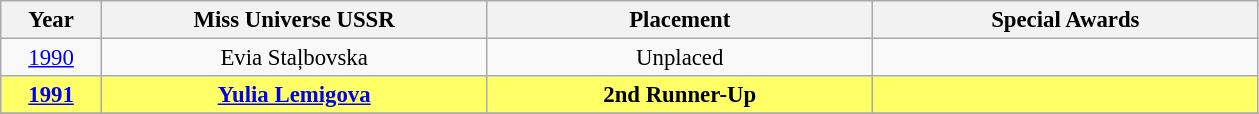<table class="wikitable sortable" style="font-size: 95%; text-align:center">
<tr colspan=10 align="center">
<th width="60">Year</th>
<th width="250">Miss Universe USSR</th>
<th width="250">Placement</th>
<th width="250">Special Awards</th>
</tr>
<tr>
<td><a href='#'>1990</a></td>
<td>Evia Staļbovska</td>
<td>Unplaced</td>
<td></td>
</tr>
<tr style="background-color:#FFFF66; font-weight: bold">
<td><a href='#'>1991</a></td>
<td><a href='#'>Yulia Lemigova</a></td>
<td>2nd Runner-Up</td>
<td></td>
</tr>
<tr>
</tr>
</table>
